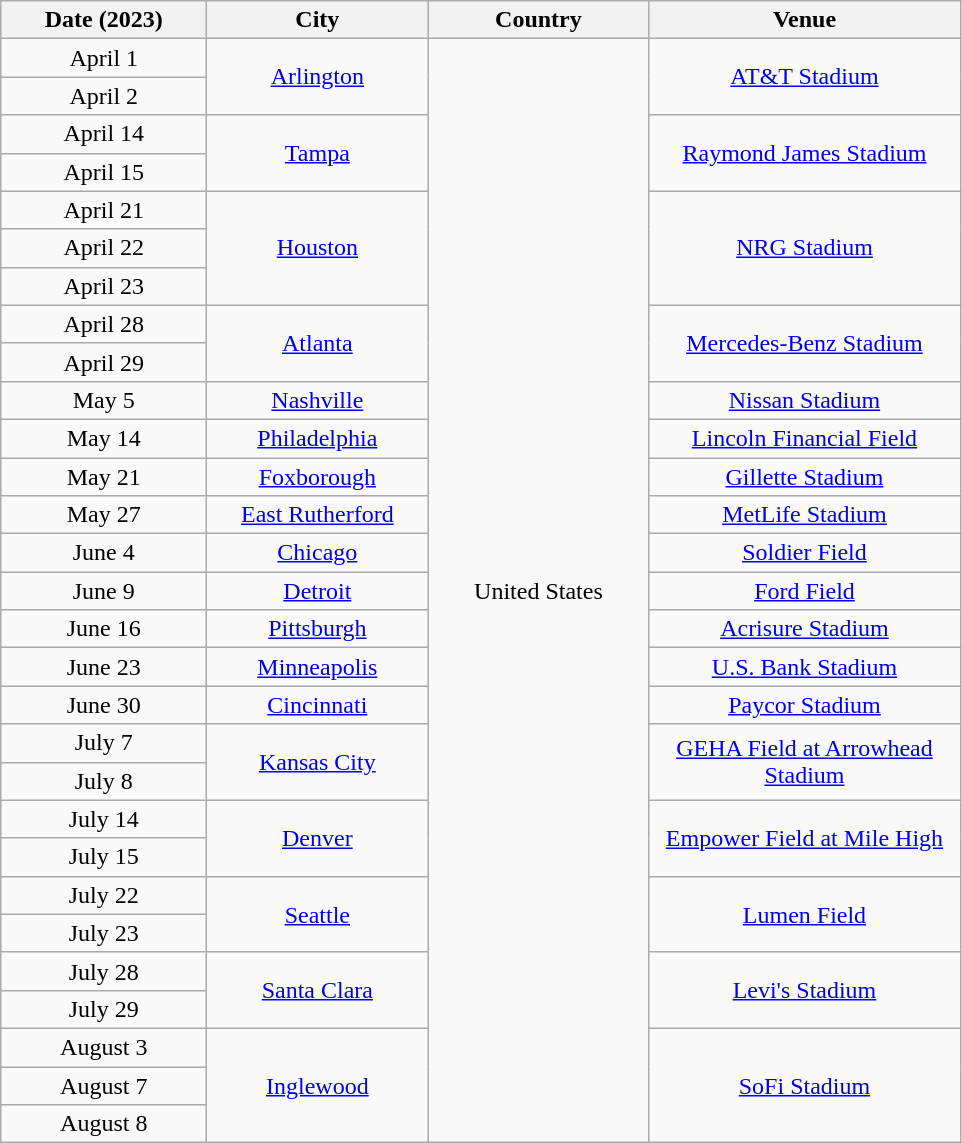<table class="wikitable" style="text-align:center;">
<tr>
<th width="130">Date (2023)</th>
<th width="140">City</th>
<th width="140">Country</th>
<th width="200">Venue</th>
</tr>
<tr>
<td>April 1</td>
<td rowspan="2"><a href='#'>Arlington</a></td>
<td rowspan="29">United States</td>
<td rowspan="2"><a href='#'>AT&T Stadium</a></td>
</tr>
<tr>
<td>April 2</td>
</tr>
<tr>
<td>April 14</td>
<td rowspan="2"><a href='#'>Tampa</a></td>
<td rowspan="2"><a href='#'>Raymond James Stadium</a></td>
</tr>
<tr>
<td>April 15</td>
</tr>
<tr>
<td>April 21</td>
<td rowspan="3"><a href='#'>Houston</a></td>
<td rowspan="3"><a href='#'>NRG Stadium</a></td>
</tr>
<tr>
<td>April 22</td>
</tr>
<tr>
<td>April 23</td>
</tr>
<tr>
<td>April 28</td>
<td rowspan="2"><a href='#'>Atlanta</a></td>
<td rowspan="2"><a href='#'>Mercedes-Benz Stadium</a></td>
</tr>
<tr>
<td>April 29</td>
</tr>
<tr>
<td>May 5</td>
<td><a href='#'>Nashville</a></td>
<td><a href='#'>Nissan Stadium</a></td>
</tr>
<tr>
<td>May 14</td>
<td><a href='#'>Philadelphia</a></td>
<td><a href='#'>Lincoln Financial Field</a></td>
</tr>
<tr>
<td>May 21</td>
<td><a href='#'>Foxborough</a></td>
<td><a href='#'>Gillette Stadium</a></td>
</tr>
<tr>
<td>May 27</td>
<td><a href='#'>East Rutherford</a></td>
<td><a href='#'>MetLife Stadium</a></td>
</tr>
<tr>
<td>June 4</td>
<td><a href='#'>Chicago</a></td>
<td><a href='#'>Soldier Field</a></td>
</tr>
<tr>
<td>June 9</td>
<td><a href='#'>Detroit</a></td>
<td><a href='#'>Ford Field</a></td>
</tr>
<tr>
<td>June 16</td>
<td><a href='#'>Pittsburgh</a></td>
<td><a href='#'>Acrisure Stadium</a></td>
</tr>
<tr>
<td>June 23</td>
<td><a href='#'>Minneapolis</a></td>
<td><a href='#'>U.S. Bank Stadium</a></td>
</tr>
<tr>
<td>June 30</td>
<td><a href='#'>Cincinnati</a></td>
<td><a href='#'>Paycor Stadium</a></td>
</tr>
<tr>
<td>July 7</td>
<td rowspan="2"><a href='#'>Kansas City</a></td>
<td rowspan="2"><a href='#'>GEHA Field at Arrowhead Stadium</a></td>
</tr>
<tr>
<td>July 8</td>
</tr>
<tr>
<td>July 14</td>
<td rowspan="2"><a href='#'>Denver</a></td>
<td rowspan="2"><a href='#'>Empower Field at Mile High</a></td>
</tr>
<tr>
<td>July 15</td>
</tr>
<tr>
<td>July 22</td>
<td rowspan="2"><a href='#'>Seattle</a></td>
<td rowspan="2"><a href='#'>Lumen Field</a></td>
</tr>
<tr>
<td>July 23</td>
</tr>
<tr>
<td>July 28</td>
<td rowspan="2"><a href='#'>Santa Clara</a></td>
<td rowspan="2"><a href='#'>Levi's Stadium</a></td>
</tr>
<tr>
<td>July 29</td>
</tr>
<tr>
<td>August 3</td>
<td rowspan="3"><a href='#'>Inglewood</a></td>
<td rowspan="3"><a href='#'>SoFi Stadium</a></td>
</tr>
<tr>
<td>August 7</td>
</tr>
<tr>
<td>August 8</td>
</tr>
</table>
